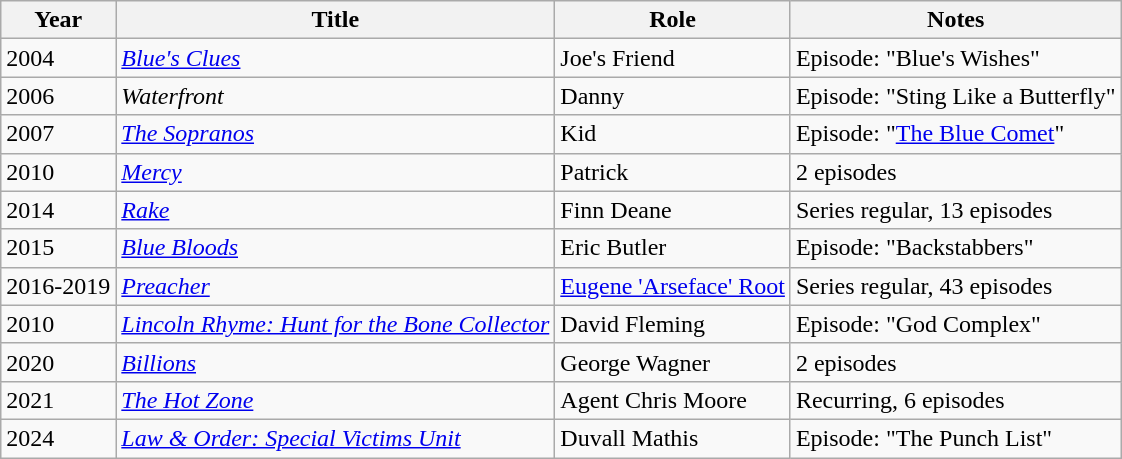<table class="wikitable sortable">
<tr>
<th>Year</th>
<th>Title</th>
<th>Role</th>
<th class="unsortable">Notes</th>
</tr>
<tr>
<td>2004</td>
<td><em><a href='#'>Blue's Clues</a></em></td>
<td>Joe's Friend</td>
<td>Episode: "Blue's Wishes"</td>
</tr>
<tr>
<td>2006</td>
<td><em>Waterfront</em></td>
<td>Danny</td>
<td>Episode: "Sting Like a Butterfly"</td>
</tr>
<tr>
<td>2007</td>
<td><em><a href='#'>The Sopranos</a></em></td>
<td>Kid</td>
<td>Episode: "<a href='#'>The Blue Comet</a>"</td>
</tr>
<tr>
<td>2010</td>
<td><em><a href='#'>Mercy</a></em></td>
<td>Patrick</td>
<td>2 episodes</td>
</tr>
<tr>
<td>2014</td>
<td><em><a href='#'>Rake</a></em></td>
<td>Finn Deane</td>
<td>Series regular, 13 episodes</td>
</tr>
<tr>
<td>2015</td>
<td><em><a href='#'>Blue Bloods</a></em></td>
<td>Eric Butler</td>
<td>Episode: "Backstabbers"</td>
</tr>
<tr>
<td>2016-2019</td>
<td><em><a href='#'>Preacher</a></em></td>
<td><a href='#'>Eugene 'Arseface' Root</a></td>
<td>Series regular, 43 episodes</td>
</tr>
<tr>
<td>2010</td>
<td><em><a href='#'>Lincoln Rhyme: Hunt for the Bone Collector</a></em></td>
<td>David Fleming</td>
<td>Episode: "God Complex"</td>
</tr>
<tr>
<td>2020</td>
<td><em><a href='#'>Billions</a></em></td>
<td>George Wagner</td>
<td>2 episodes</td>
</tr>
<tr>
<td>2021</td>
<td><em><a href='#'>The Hot Zone</a></em></td>
<td>Agent Chris Moore</td>
<td>Recurring, 6 episodes</td>
</tr>
<tr>
<td>2024</td>
<td><em><a href='#'>Law & Order: Special Victims Unit</a></em></td>
<td>Duvall Mathis</td>
<td>Episode: "The Punch List"</td>
</tr>
</table>
